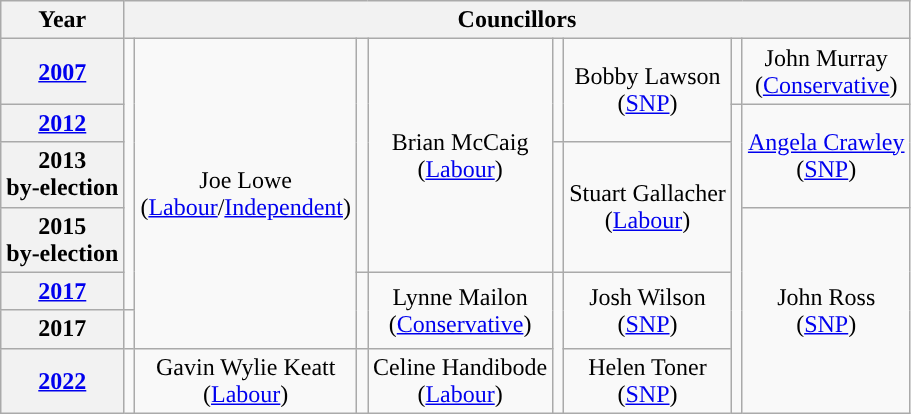<table class="wikitable" style="text-align:center">
<tr>
<th>Year</th>
<th colspan=8>Councillors</th>
</tr>
<tr>
<th><a href='#'>2007</a></th>
<td rowspan=5; style="background-color: "></td>
<td rowspan=6>Joe Lowe<br>(<a href='#'>Labour</a>/<a href='#'>Independent</a>)</td>
<td rowspan=4; style="background-color: "></td>
<td rowspan=4>Brian McCaig<br>(<a href='#'>Labour</a>)</td>
<td rowspan=2; style="background-color: "></td>
<td rowspan=2>Bobby Lawson<br>(<a href='#'>SNP</a>)</td>
<td rowspan=1; style="background-color: "></td>
<td rowspan=1>John Murray<br>(<a href='#'>Conservative</a>)</td>
</tr>
<tr>
<th><a href='#'>2012</a></th>
<td rowspan=6; style="background-color: "></td>
<td rowspan=2><a href='#'>Angela Crawley</a><br>(<a href='#'>SNP</a>)</td>
</tr>
<tr>
<th>2013<br>by-election</th>
<td rowspan=2; style="background-color: "></td>
<td rowspan=2>Stuart Gallacher<br>(<a href='#'>Labour</a>)</td>
</tr>
<tr>
<th>2015<br>by-election</th>
<td rowspan=4>John Ross<br>(<a href='#'>SNP</a>)</td>
</tr>
<tr>
<th><a href='#'>2017</a></th>
<td rowspan=2; style="background-color: "></td>
<td rowspan=2>Lynne Mailon<br>(<a href='#'>Conservative</a>)</td>
<td rowspan=3; style="background-color: "></td>
<td rowspan=2>Josh Wilson<br>(<a href='#'>SNP</a>)</td>
</tr>
<tr>
<th>2017</th>
<td rowspan=1; style="background-color: "></td>
</tr>
<tr>
<th><a href='#'>2022</a></th>
<td rowspan=1; style="background-color: "></td>
<td rowspan=1>Gavin Wylie Keatt<br>(<a href='#'>Labour</a>)</td>
<td rowspan=1; style="background-color: "></td>
<td rowspan=1>Celine Handibode<br>(<a href='#'>Labour</a>)</td>
<td rowspan=1>Helen Toner<br>(<a href='#'>SNP</a>)</td>
</tr>
</table>
